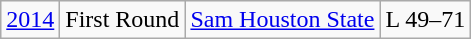<table class="wikitable">
<tr align="center">
<td><a href='#'>2014</a></td>
<td>First Round</td>
<td><a href='#'>Sam Houston State</a></td>
<td>L 49–71</td>
</tr>
</table>
